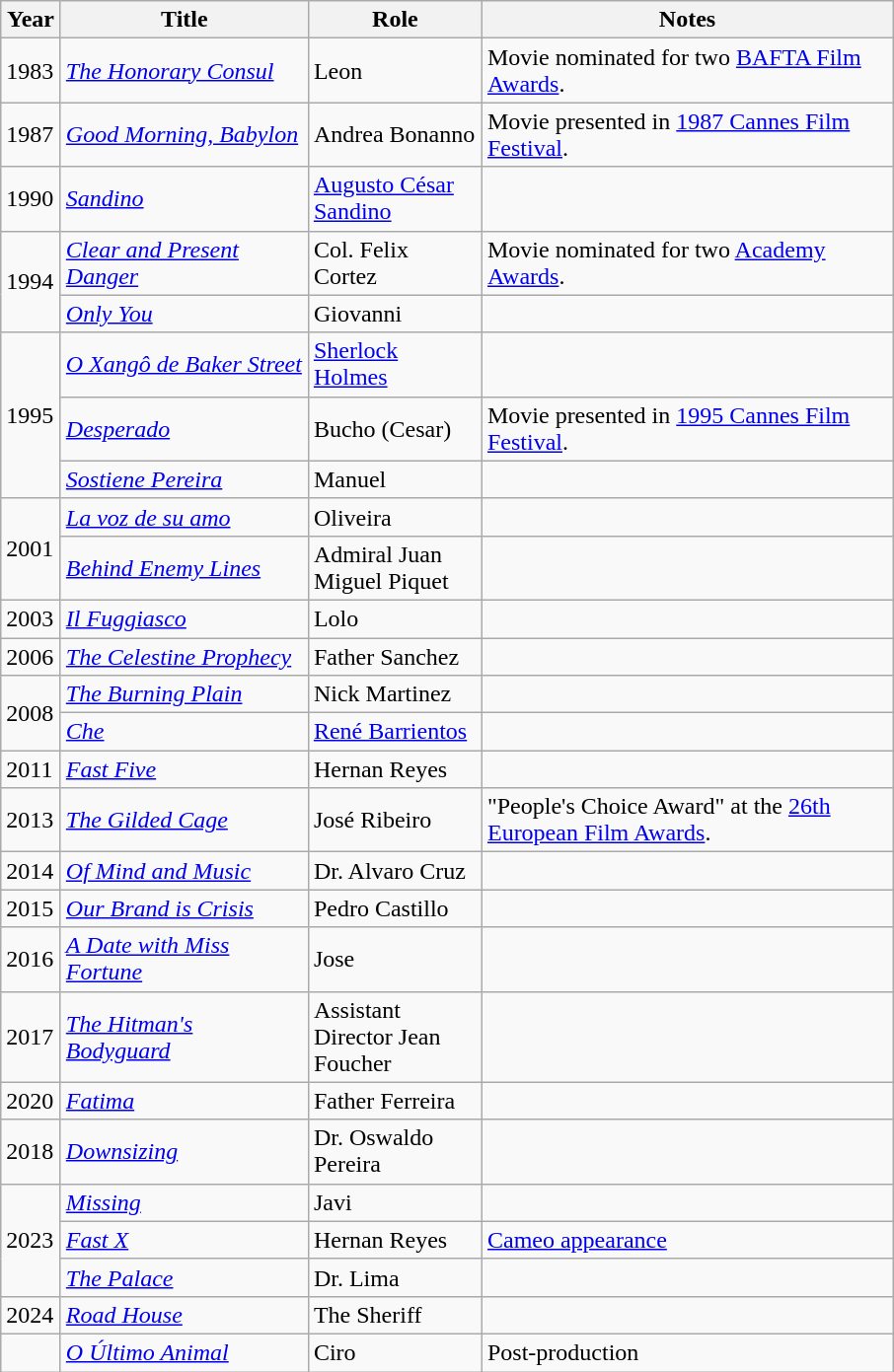<table class="wikitable" style="margin-right: 0;">
<tr text-align:center;">
<th style="width:33px;">Year</th>
<th style="width:160px;">Title</th>
<th style="width:110px;">Role</th>
<th style="width:270px;">Notes</th>
</tr>
<tr>
<td>1983</td>
<td><em><a href='#'>The Honorary Consul</a></em></td>
<td>Leon</td>
<td>Movie nominated for two <a href='#'>BAFTA Film Awards</a>.</td>
</tr>
<tr>
<td>1987</td>
<td><em><a href='#'>Good Morning, Babylon</a></em></td>
<td>Andrea Bonanno</td>
<td>Movie presented in <a href='#'>1987 Cannes Film Festival</a>.</td>
</tr>
<tr>
<td>1990</td>
<td><em><a href='#'>Sandino</a></em></td>
<td><a href='#'>Augusto César Sandino</a></td>
<td></td>
</tr>
<tr>
<td rowspan="2">1994</td>
<td><em><a href='#'>Clear and Present Danger</a></em></td>
<td>Col. Felix Cortez</td>
<td>Movie nominated for two <a href='#'>Academy Awards</a>.</td>
</tr>
<tr>
<td><em><a href='#'>Only You</a></em></td>
<td>Giovanni</td>
<td></td>
</tr>
<tr>
<td rowspan="3">1995</td>
<td><em><a href='#'>O Xangô de Baker Street</a></em></td>
<td><a href='#'>Sherlock Holmes</a></td>
<td></td>
</tr>
<tr>
<td><em><a href='#'>Desperado</a></em></td>
<td>Bucho (Cesar)</td>
<td>Movie presented in <a href='#'>1995 Cannes Film Festival</a>.</td>
</tr>
<tr>
<td><em><a href='#'>Sostiene Pereira</a></em></td>
<td>Manuel</td>
<td></td>
</tr>
<tr>
<td rowspan = "2">2001</td>
<td><em><a href='#'>La voz de su amo</a></em></td>
<td>Oliveira</td>
<td></td>
</tr>
<tr>
<td><em><a href='#'>Behind Enemy Lines</a></em></td>
<td>Admiral Juan Miguel Piquet</td>
<td></td>
</tr>
<tr>
<td>2003</td>
<td><em><a href='#'>Il Fuggiasco</a></em></td>
<td>Lolo</td>
<td></td>
</tr>
<tr>
<td>2006</td>
<td><em><a href='#'>The Celestine Prophecy</a></em></td>
<td>Father Sanchez</td>
<td></td>
</tr>
<tr>
<td rowspan="2">2008</td>
<td><em><a href='#'>The Burning Plain</a></em></td>
<td>Nick Martinez</td>
<td></td>
</tr>
<tr>
<td><em><a href='#'>Che</a></em></td>
<td><a href='#'>René Barrientos</a></td>
<td></td>
</tr>
<tr>
<td>2011</td>
<td><em><a href='#'>Fast Five</a></em></td>
<td>Hernan Reyes</td>
<td></td>
</tr>
<tr>
<td>2013</td>
<td><em><a href='#'>The Gilded Cage</a></em></td>
<td>José Ribeiro</td>
<td>"People's Choice Award" at the <a href='#'>26th European Film Awards</a>.</td>
</tr>
<tr>
<td>2014</td>
<td><em><a href='#'>Of Mind and Music</a></em></td>
<td>Dr. Alvaro Cruz</td>
<td></td>
</tr>
<tr>
<td>2015</td>
<td><em><a href='#'>Our Brand is Crisis</a></em></td>
<td>Pedro Castillo</td>
<td></td>
</tr>
<tr>
<td>2016</td>
<td><em><a href='#'>A Date with Miss Fortune</a></em></td>
<td>Jose</td>
<td></td>
</tr>
<tr>
<td>2017</td>
<td><em><a href='#'>The Hitman's Bodyguard</a></em></td>
<td>Assistant Director Jean Foucher</td>
<td></td>
</tr>
<tr>
<td>2020</td>
<td><em><a href='#'>Fatima</a></em></td>
<td>Father Ferreira</td>
<td></td>
</tr>
<tr>
<td>2018</td>
<td><em><a href='#'>Downsizing</a></em></td>
<td>Dr. Oswaldo Pereira</td>
<td></td>
</tr>
<tr>
<td rowspan="3">2023</td>
<td><em><a href='#'>Missing</a></em></td>
<td>Javi</td>
<td></td>
</tr>
<tr>
<td><em><a href='#'>Fast X</a></em></td>
<td>Hernan Reyes</td>
<td><a href='#'>Cameo appearance</a></td>
</tr>
<tr>
<td><em><a href='#'>The Palace</a></em></td>
<td>Dr. Lima</td>
<td></td>
</tr>
<tr>
<td>2024</td>
<td><em><a href='#'>Road House</a></em></td>
<td>The Sheriff</td>
<td></td>
</tr>
<tr>
<td></td>
<td><em><a href='#'>O Último Animal</a></em></td>
<td>Ciro</td>
<td>Post-production</td>
</tr>
</table>
